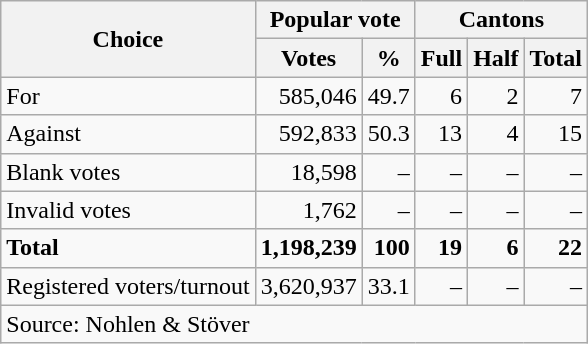<table class=wikitable style=text-align:right>
<tr>
<th rowspan=2>Choice</th>
<th colspan=2>Popular vote</th>
<th colspan=3>Cantons</th>
</tr>
<tr>
<th>Votes</th>
<th>%</th>
<th>Full</th>
<th>Half</th>
<th>Total</th>
</tr>
<tr>
<td align=left>For</td>
<td>585,046</td>
<td>49.7</td>
<td>6</td>
<td>2</td>
<td>7</td>
</tr>
<tr>
<td align=left>Against</td>
<td>592,833</td>
<td>50.3</td>
<td>13</td>
<td>4</td>
<td>15</td>
</tr>
<tr>
<td align=left>Blank votes</td>
<td>18,598</td>
<td>–</td>
<td>–</td>
<td>–</td>
<td>–</td>
</tr>
<tr>
<td align=left>Invalid votes</td>
<td>1,762</td>
<td>–</td>
<td>–</td>
<td>–</td>
<td>–</td>
</tr>
<tr>
<td align=left><strong>Total</strong></td>
<td><strong>1,198,239</strong></td>
<td><strong>100</strong></td>
<td><strong>19</strong></td>
<td><strong>6</strong></td>
<td><strong>22</strong></td>
</tr>
<tr>
<td align=left>Registered voters/turnout</td>
<td>3,620,937</td>
<td>33.1</td>
<td>–</td>
<td>–</td>
<td>–</td>
</tr>
<tr>
<td align=left colspan=6>Source: Nohlen & Stöver</td>
</tr>
</table>
